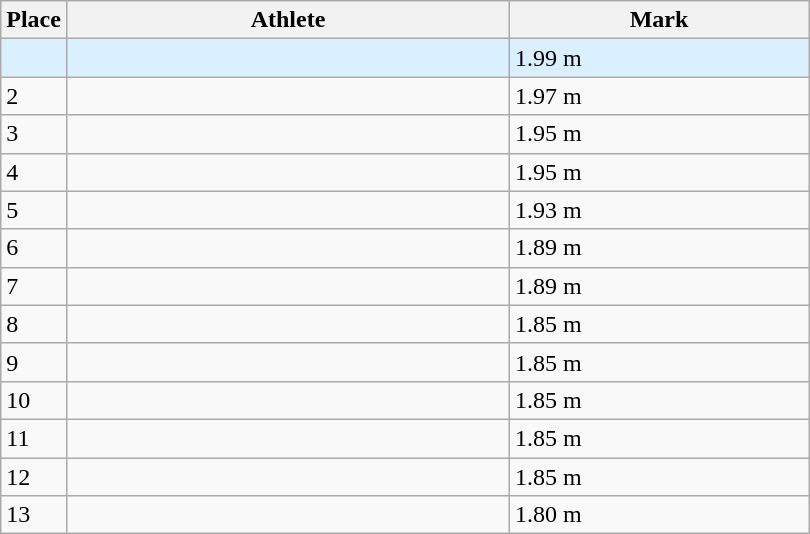<table class=wikitable>
<tr>
<th>Place</th>
<th style="width:18em">Athlete</th>
<th style="width:12em">Mark</th>
</tr>
<tr style="background:#daefff;">
<td></td>
<td></td>
<td>1.99 m</td>
</tr>
<tr>
<td>2</td>
<td></td>
<td>1.97 m</td>
</tr>
<tr>
<td>3</td>
<td></td>
<td>1.95 m</td>
</tr>
<tr>
<td>4</td>
<td></td>
<td>1.95 m</td>
</tr>
<tr>
<td>5</td>
<td></td>
<td>1.93 m</td>
</tr>
<tr>
<td>6</td>
<td></td>
<td>1.89 m</td>
</tr>
<tr>
<td>7</td>
<td></td>
<td>1.89 m</td>
</tr>
<tr>
<td>8</td>
<td></td>
<td>1.85 m</td>
</tr>
<tr>
<td>9</td>
<td></td>
<td>1.85 m</td>
</tr>
<tr>
<td>10</td>
<td></td>
<td>1.85 m</td>
</tr>
<tr>
<td>11</td>
<td></td>
<td>1.85 m</td>
</tr>
<tr>
<td>12</td>
<td></td>
<td>1.85 m</td>
</tr>
<tr>
<td>13</td>
<td></td>
<td>1.80 m</td>
</tr>
</table>
